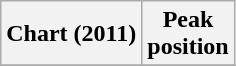<table class="wikitable sortable plainrowheaders" style="text-align:center">
<tr>
<th scope="col">Chart (2011)</th>
<th scope="col">Peak<br>position</th>
</tr>
<tr>
</tr>
</table>
